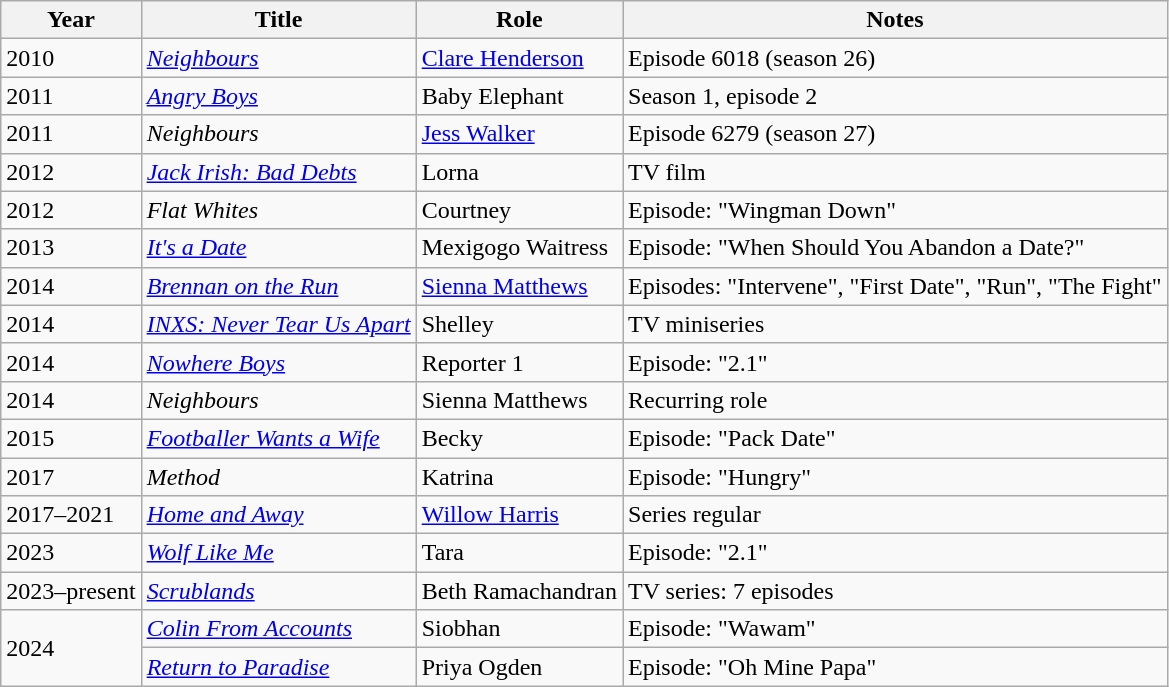<table class="wikitable sortable">
<tr>
<th>Year</th>
<th>Title</th>
<th>Role</th>
<th class="unsortable">Notes</th>
</tr>
<tr>
<td>2010</td>
<td><em><a href='#'>Neighbours</a></em></td>
<td><a href='#'>Clare Henderson</a></td>
<td>Episode 6018 (season 26)</td>
</tr>
<tr>
<td>2011</td>
<td><em><a href='#'>Angry Boys</a></em></td>
<td>Baby Elephant</td>
<td>Season 1, episode 2</td>
</tr>
<tr>
<td>2011</td>
<td><em>Neighbours</em></td>
<td><a href='#'>Jess Walker</a></td>
<td>Episode 6279 (season 27)</td>
</tr>
<tr>
<td>2012</td>
<td><em><a href='#'>Jack Irish: Bad Debts</a></em></td>
<td>Lorna</td>
<td>TV film</td>
</tr>
<tr>
<td>2012</td>
<td><em>Flat Whites</em></td>
<td>Courtney</td>
<td>Episode: "Wingman Down"</td>
</tr>
<tr>
<td>2013</td>
<td><em><a href='#'>It's a Date</a></em></td>
<td>Mexigogo Waitress</td>
<td>Episode: "When Should You Abandon a Date?"</td>
</tr>
<tr>
<td>2014</td>
<td><em><a href='#'>Brennan on the Run</a></em></td>
<td><a href='#'>Sienna Matthews</a></td>
<td>Episodes: "Intervene", "First Date", "Run", "The Fight"</td>
</tr>
<tr>
<td>2014</td>
<td><em><a href='#'>INXS: Never Tear Us Apart</a></em></td>
<td>Shelley</td>
<td>TV miniseries</td>
</tr>
<tr>
<td>2014</td>
<td><em><a href='#'>Nowhere Boys</a></em></td>
<td>Reporter 1</td>
<td>Episode: "2.1"</td>
</tr>
<tr>
<td>2014</td>
<td><em>Neighbours</em></td>
<td>Sienna Matthews</td>
<td>Recurring role</td>
</tr>
<tr>
<td>2015</td>
<td><em><a href='#'>Footballer Wants a Wife</a></em></td>
<td>Becky</td>
<td>Episode: "Pack Date"</td>
</tr>
<tr>
<td>2017</td>
<td><em>Method</em></td>
<td>Katrina</td>
<td>Episode: "Hungry"</td>
</tr>
<tr>
<td>2017–2021</td>
<td><em><a href='#'>Home and Away</a></em></td>
<td><a href='#'>Willow Harris</a></td>
<td>Series regular</td>
</tr>
<tr>
<td>2023</td>
<td><em><a href='#'>Wolf Like Me</a></em></td>
<td>Tara</td>
<td>Episode: "2.1"</td>
</tr>
<tr>
<td>2023–present</td>
<td><em><a href='#'>Scrublands</a></em></td>
<td>Beth Ramachandran</td>
<td>TV series: 7 episodes</td>
</tr>
<tr>
<td rowspan="2">2024</td>
<td><em><a href='#'>Colin From Accounts</a></em></td>
<td>Siobhan</td>
<td>Episode: "Wawam"</td>
</tr>
<tr>
<td><em><a href='#'>Return to Paradise</a></em></td>
<td>Priya Ogden</td>
<td>Episode: "Oh Mine Papa"</td>
</tr>
</table>
